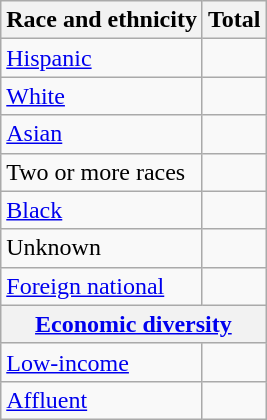<table class="wikitable floatright sortable collapsible"; text-align:right; font-size:80%;">
<tr>
<th>Race and ethnicity</th>
<th colspan="2" data-sort-type=number>Total</th>
</tr>
<tr>
<td><a href='#'>Hispanic</a></td>
<td align=right></td>
</tr>
<tr>
<td><a href='#'>White</a></td>
<td align=right></td>
</tr>
<tr>
<td><a href='#'>Asian</a></td>
<td align=right></td>
</tr>
<tr>
<td>Two or more races</td>
<td align=right></td>
</tr>
<tr>
<td><a href='#'>Black</a></td>
<td align=right></td>
</tr>
<tr>
<td>Unknown</td>
<td align=right></td>
</tr>
<tr>
<td><a href='#'>Foreign national</a></td>
<td align=right></td>
</tr>
<tr>
<th colspan="4" data-sort-type=number><a href='#'>Economic diversity</a></th>
</tr>
<tr>
<td><a href='#'>Low-income</a></td>
<td align=right></td>
</tr>
<tr>
<td><a href='#'>Affluent</a></td>
<td align=right></td>
</tr>
</table>
